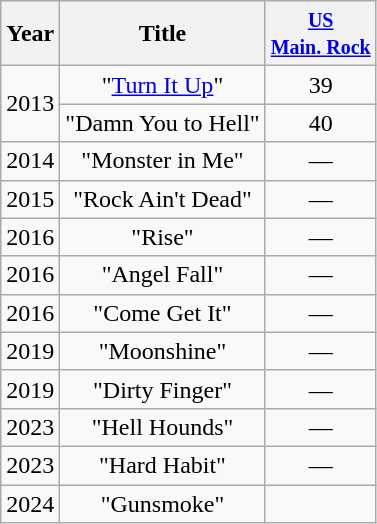<table class="wikitable plainrowheaders" style="text-align:center;">
<tr>
<th scope="col">Year</th>
<th scope="col">Title</th>
<th scope="col"><small><a href='#'>US<br>Main. Rock</a></small></th>
</tr>
<tr>
<td scope="row" rowspan="2">2013</td>
<td>"<a href='#'>Turn It Up</a>"</td>
<td>39</td>
</tr>
<tr>
<td>"Damn You to Hell"</td>
<td>40</td>
</tr>
<tr>
<td scope="row">2014</td>
<td>"Monster in Me"</td>
<td>—</td>
</tr>
<tr>
<td scope="row">2015</td>
<td>"Rock Ain't Dead"</td>
<td>—</td>
</tr>
<tr>
<td scope="row">2016</td>
<td>"Rise"</td>
<td>—</td>
</tr>
<tr>
<td scope="row">2016</td>
<td>"Angel Fall"</td>
<td>—</td>
</tr>
<tr>
<td scope="row">2016</td>
<td>"Come Get It"</td>
<td>—</td>
</tr>
<tr>
<td scope="row">2019</td>
<td>"Moonshine"</td>
<td>—</td>
</tr>
<tr>
<td scope="row">2019</td>
<td>"Dirty Finger"</td>
<td>—</td>
</tr>
<tr>
<td scope="row">2023</td>
<td>"Hell Hounds"</td>
<td>—</td>
</tr>
<tr>
<td scope="row">2023</td>
<td>"Hard Habit"</td>
<td>—</td>
</tr>
<tr>
<td scope="row">2024</td>
<td>"Gunsmoke"</td>
</tr>
</table>
